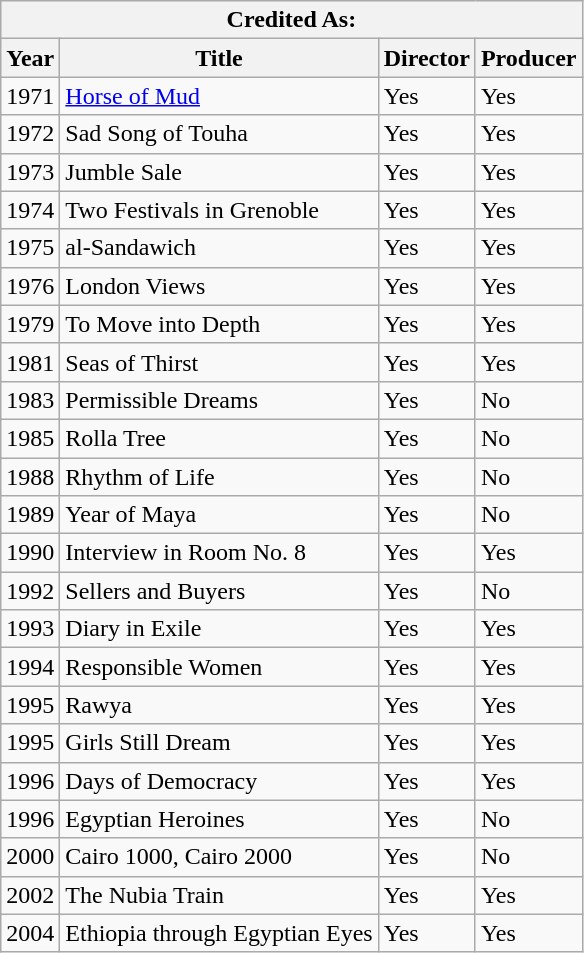<table class="wikitable">
<tr>
<th colspan="4">Credited As:</th>
</tr>
<tr>
<th>Year</th>
<th>Title</th>
<th>Director</th>
<th>Producer</th>
</tr>
<tr>
<td>1971</td>
<td><a href='#'>Horse of Mud</a></td>
<td>Yes</td>
<td>Yes</td>
</tr>
<tr>
<td>1972</td>
<td>Sad Song of Touha</td>
<td>Yes</td>
<td>Yes</td>
</tr>
<tr>
<td>1973</td>
<td>Jumble Sale</td>
<td>Yes</td>
<td>Yes</td>
</tr>
<tr>
<td>1974</td>
<td>Two Festivals in Grenoble</td>
<td>Yes</td>
<td>Yes</td>
</tr>
<tr>
<td>1975</td>
<td>al-Sandawich</td>
<td>Yes</td>
<td>Yes</td>
</tr>
<tr>
<td>1976</td>
<td>London Views</td>
<td>Yes</td>
<td>Yes</td>
</tr>
<tr>
<td>1979</td>
<td>To Move into Depth</td>
<td>Yes</td>
<td>Yes</td>
</tr>
<tr>
<td>1981</td>
<td>Seas of Thirst</td>
<td>Yes</td>
<td>Yes</td>
</tr>
<tr>
<td>1983</td>
<td>Permissible Dreams</td>
<td>Yes</td>
<td>No</td>
</tr>
<tr>
<td>1985</td>
<td>Rolla Tree</td>
<td>Yes</td>
<td>No</td>
</tr>
<tr>
<td>1988</td>
<td>Rhythm of Life</td>
<td>Yes</td>
<td>No</td>
</tr>
<tr>
<td>1989</td>
<td>Year of Maya</td>
<td>Yes</td>
<td>No</td>
</tr>
<tr>
<td>1990</td>
<td>Interview in Room No. 8</td>
<td>Yes</td>
<td>Yes</td>
</tr>
<tr>
<td>1992</td>
<td>Sellers and Buyers</td>
<td>Yes</td>
<td>No</td>
</tr>
<tr>
<td>1993</td>
<td>Diary in Exile</td>
<td>Yes</td>
<td>Yes</td>
</tr>
<tr>
<td>1994</td>
<td>Responsible Women</td>
<td>Yes</td>
<td>Yes</td>
</tr>
<tr>
<td>1995</td>
<td>Rawya</td>
<td>Yes</td>
<td>Yes</td>
</tr>
<tr>
<td>1995</td>
<td>Girls Still Dream</td>
<td>Yes</td>
<td>Yes</td>
</tr>
<tr>
<td>1996</td>
<td>Days of Democracy</td>
<td>Yes</td>
<td>Yes</td>
</tr>
<tr>
<td>1996</td>
<td>Egyptian Heroines</td>
<td>Yes</td>
<td>No</td>
</tr>
<tr>
<td>2000</td>
<td>Cairo 1000, Cairo 2000</td>
<td>Yes</td>
<td>No</td>
</tr>
<tr>
<td>2002</td>
<td>The Nubia Train</td>
<td>Yes</td>
<td>Yes</td>
</tr>
<tr>
<td>2004</td>
<td>Ethiopia through Egyptian Eyes</td>
<td>Yes</td>
<td>Yes</td>
</tr>
</table>
